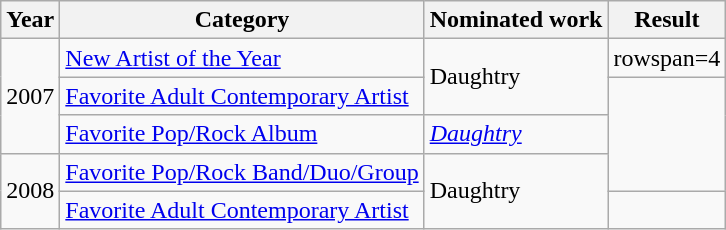<table class="wikitable">
<tr>
<th>Year</th>
<th>Category</th>
<th>Nominated work</th>
<th>Result</th>
</tr>
<tr>
<td rowspan=3>2007</td>
<td><a href='#'>New Artist of the Year</a></td>
<td rowspan=2>Daughtry</td>
<td>rowspan=4 </td>
</tr>
<tr>
<td><a href='#'>Favorite Adult Contemporary Artist</a></td>
</tr>
<tr>
<td><a href='#'>Favorite Pop/Rock Album</a></td>
<td><em><a href='#'>Daughtry</a></em></td>
</tr>
<tr>
<td rowspan=2>2008</td>
<td><a href='#'>Favorite Pop/Rock Band/Duo/Group</a></td>
<td rowspan=2>Daughtry</td>
</tr>
<tr>
<td><a href='#'>Favorite Adult Contemporary Artist</a></td>
<td></td>
</tr>
</table>
